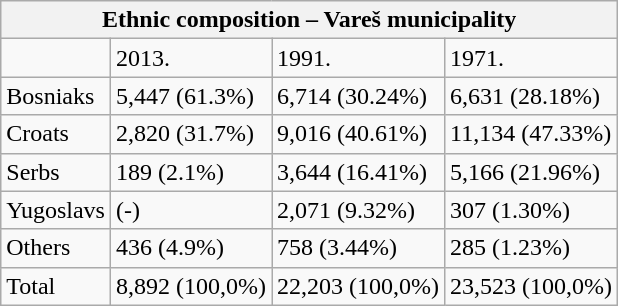<table class="wikitable">
<tr>
<th colspan="8">Ethnic composition – Vareš municipality</th>
</tr>
<tr>
<td></td>
<td>2013.</td>
<td>1991.</td>
<td>1971.</td>
</tr>
<tr>
<td>Bosniaks</td>
<td>5,447 (61.3%)</td>
<td>6,714 (30.24%)</td>
<td>6,631 (28.18%)</td>
</tr>
<tr>
<td>Croats</td>
<td>2,820 (31.7%)</td>
<td>9,016 (40.61%)</td>
<td>11,134 (47.33%)</td>
</tr>
<tr>
<td>Serbs</td>
<td>189 (2.1%)</td>
<td>3,644 (16.41%)</td>
<td>5,166 (21.96%)</td>
</tr>
<tr>
<td>Yugoslavs</td>
<td>(-)</td>
<td>2,071 (9.32%)</td>
<td>307 (1.30%)</td>
</tr>
<tr>
<td>Others</td>
<td>436 (4.9%)</td>
<td>758 (3.44%)</td>
<td>285 (1.23%)</td>
</tr>
<tr>
<td>Total</td>
<td>8,892 (100,0%)</td>
<td>22,203 (100,0%)</td>
<td>23,523 (100,0%)</td>
</tr>
</table>
